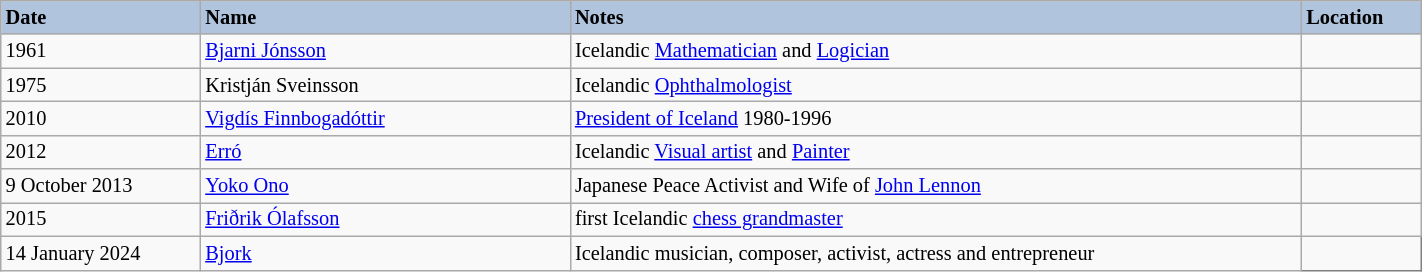<table class="wikitable" width="75%" style="font-size: 85%; border: gray solid 1px; border-collapse: collapse; text-align: middle;">
<tr>
<th data-sort-type="date" style="text-align: left;background:#B0C4DE">Date</th>
<th width="240" style="text-align: left;background:#B0C4DE">Name</th>
<th style="text-align: left;background:#B0C4DE">Notes</th>
<th style="text-align: left;background:#B0C4DE">Location</th>
</tr>
<tr>
<td>1961</td>
<td><a href='#'>Bjarni Jónsson</a></td>
<td>Icelandic <a href='#'>Mathematician</a> and <a href='#'>Logician</a></td>
<td></td>
</tr>
<tr>
<td>1975</td>
<td>Kristján Sveinsson</td>
<td>Icelandic <a href='#'>Ophthalmologist</a></td>
<td></td>
</tr>
<tr>
<td>2010</td>
<td><a href='#'>Vigdís Finnbogadóttir</a></td>
<td><a href='#'>President of Iceland</a> 1980-1996</td>
<td></td>
</tr>
<tr>
<td>2012</td>
<td><a href='#'>Erró</a></td>
<td>Icelandic <a href='#'>Visual artist</a> and <a href='#'>Painter</a></td>
<td></td>
</tr>
<tr>
<td>9 October 2013</td>
<td><a href='#'>Yoko Ono</a></td>
<td>Japanese Peace Activist and Wife of <a href='#'>John Lennon</a></td>
<td></td>
</tr>
<tr>
<td>2015</td>
<td><a href='#'>Friðrik Ólafsson</a></td>
<td>first Icelandic <a href='#'>chess grandmaster</a></td>
<td></td>
</tr>
<tr>
<td>14 January 2024</td>
<td><a href='#'>Bjork</a></td>
<td>Icelandic musician, composer, activist, actress and entrepreneur</td>
</tr>
</table>
